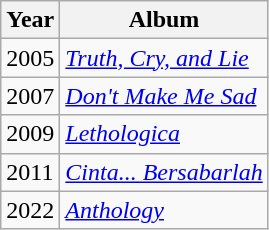<table class="wikitable">
<tr>
<th>Year</th>
<th>Album</th>
</tr>
<tr>
<td>2005</td>
<td><em><a href='#'>Truth, Cry, and Lie</a></em></td>
</tr>
<tr>
<td>2007</td>
<td><em><a href='#'>Don't Make Me Sad</a></em></td>
</tr>
<tr>
<td>2009</td>
<td><em><a href='#'>Lethologica</a></em></td>
</tr>
<tr>
<td>2011</td>
<td><em><a href='#'>Cinta... Bersabarlah</a></em></td>
</tr>
<tr>
<td>2022</td>
<td><em><a href='#'>Anthology</a></em></td>
</tr>
</table>
